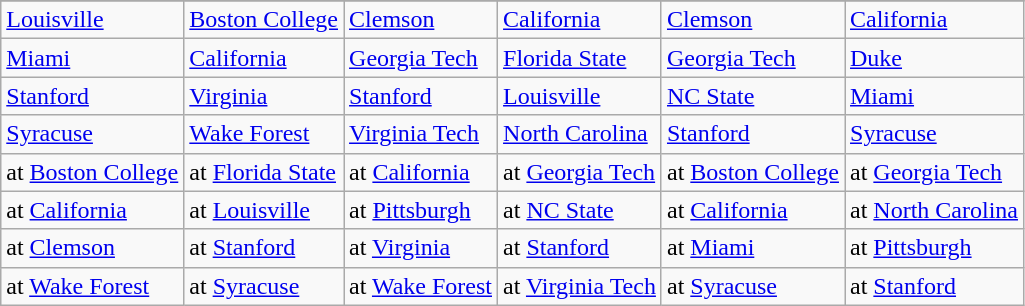<table class="wikitable">
<tr>
</tr>
<tr>
<td><a href='#'>Louisville</a></td>
<td><a href='#'>Boston College</a></td>
<td><a href='#'>Clemson</a></td>
<td><a href='#'>California</a></td>
<td><a href='#'>Clemson</a></td>
<td><a href='#'>California</a></td>
</tr>
<tr>
<td><a href='#'>Miami</a></td>
<td><a href='#'>California</a></td>
<td><a href='#'>Georgia Tech</a></td>
<td><a href='#'>Florida State</a></td>
<td><a href='#'>Georgia Tech</a></td>
<td><a href='#'>Duke</a></td>
</tr>
<tr>
<td><a href='#'>Stanford</a></td>
<td><a href='#'>Virginia</a></td>
<td><a href='#'>Stanford</a></td>
<td><a href='#'>Louisville</a></td>
<td><a href='#'>NC State</a></td>
<td><a href='#'>Miami</a></td>
</tr>
<tr>
<td><a href='#'>Syracuse</a></td>
<td><a href='#'>Wake Forest</a></td>
<td><a href='#'>Virginia Tech</a></td>
<td><a href='#'>North Carolina</a></td>
<td><a href='#'>Stanford</a></td>
<td><a href='#'>Syracuse</a></td>
</tr>
<tr>
<td>at <a href='#'>Boston College</a></td>
<td>at <a href='#'>Florida State</a></td>
<td>at <a href='#'>California</a></td>
<td>at <a href='#'>Georgia Tech</a></td>
<td>at <a href='#'>Boston College</a></td>
<td>at <a href='#'>Georgia Tech</a></td>
</tr>
<tr>
<td>at <a href='#'>California</a></td>
<td>at <a href='#'>Louisville</a></td>
<td>at <a href='#'>Pittsburgh</a></td>
<td>at <a href='#'>NC State</a></td>
<td>at <a href='#'>California</a></td>
<td>at <a href='#'>North Carolina</a></td>
</tr>
<tr>
<td>at <a href='#'>Clemson</a></td>
<td>at <a href='#'>Stanford</a></td>
<td>at <a href='#'>Virginia</a></td>
<td>at <a href='#'>Stanford</a></td>
<td>at <a href='#'>Miami</a></td>
<td>at <a href='#'>Pittsburgh</a></td>
</tr>
<tr>
<td>at <a href='#'>Wake Forest</a></td>
<td>at <a href='#'>Syracuse</a></td>
<td>at <a href='#'>Wake Forest</a></td>
<td>at <a href='#'>Virginia Tech</a></td>
<td>at <a href='#'>Syracuse</a></td>
<td>at <a href='#'>Stanford</a></td>
</tr>
</table>
